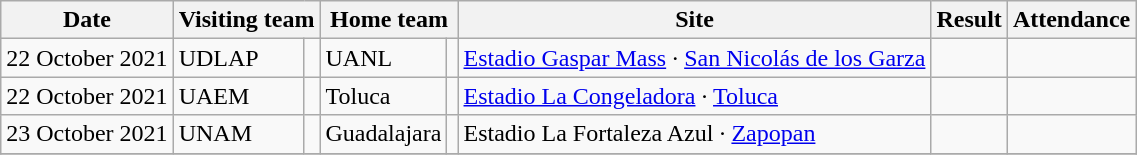<table class=wikitable>
<tr>
<th>Date</th>
<th colspan=2>Visiting team</th>
<th colspan=2>Home team</th>
<th>Site</th>
<th>Result</th>
<th>Attendance</th>
</tr>
<tr>
<td>22 October 2021</td>
<td>UDLAP</td>
<td></td>
<td>UANL</td>
<td></td>
<td><a href='#'>Estadio Gaspar Mass</a> · <a href='#'>San Nicolás de los Garza</a></td>
<td></td>
<td></td>
</tr>
<tr>
<td>22 October 2021</td>
<td>UAEM</td>
<td></td>
<td>Toluca</td>
<td></td>
<td><a href='#'>Estadio La Congeladora</a> · <a href='#'>Toluca</a></td>
<td></td>
<td></td>
</tr>
<tr>
<td>23 October 2021</td>
<td>UNAM</td>
<td></td>
<td>Guadalajara</td>
<td></td>
<td>Estadio La Fortaleza Azul · <a href='#'>Zapopan</a></td>
<td></td>
<td></td>
</tr>
<tr>
</tr>
</table>
